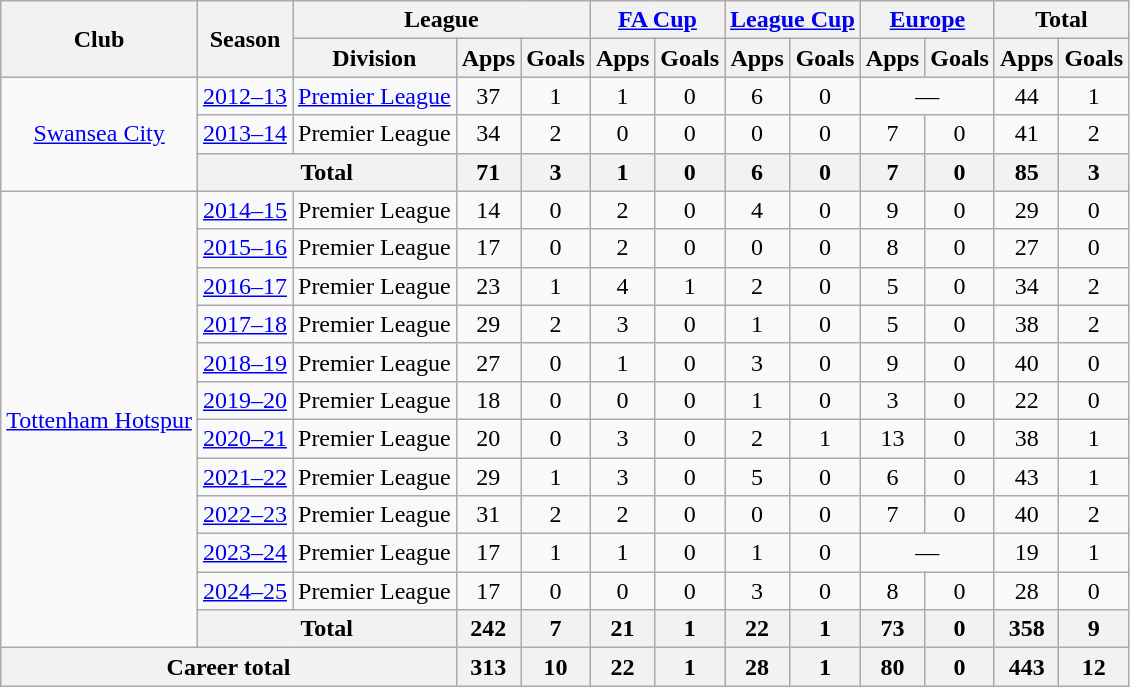<table class=wikitable style=text-align:center>
<tr>
<th rowspan=2>Club</th>
<th rowspan=2>Season</th>
<th colspan=3>League</th>
<th colspan=2><a href='#'>FA Cup</a></th>
<th colspan=2><a href='#'>League Cup</a></th>
<th colspan=2><a href='#'>Europe</a></th>
<th colspan=2>Total</th>
</tr>
<tr>
<th>Division</th>
<th>Apps</th>
<th>Goals</th>
<th>Apps</th>
<th>Goals</th>
<th>Apps</th>
<th>Goals</th>
<th>Apps</th>
<th>Goals</th>
<th>Apps</th>
<th>Goals</th>
</tr>
<tr>
<td rowspan=3><a href='#'>Swansea City</a></td>
<td><a href='#'>2012–13</a></td>
<td><a href='#'>Premier League</a></td>
<td>37</td>
<td>1</td>
<td>1</td>
<td>0</td>
<td>6</td>
<td>0</td>
<td colspan=2>—</td>
<td>44</td>
<td>1</td>
</tr>
<tr>
<td><a href='#'>2013–14</a></td>
<td>Premier League</td>
<td>34</td>
<td>2</td>
<td>0</td>
<td>0</td>
<td>0</td>
<td>0</td>
<td>7</td>
<td>0</td>
<td>41</td>
<td>2</td>
</tr>
<tr>
<th colspan=2>Total</th>
<th>71</th>
<th>3</th>
<th>1</th>
<th>0</th>
<th>6</th>
<th>0</th>
<th>7</th>
<th>0</th>
<th>85</th>
<th>3</th>
</tr>
<tr>
<td rowspan=12><a href='#'>Tottenham Hotspur</a></td>
<td><a href='#'>2014–15</a></td>
<td>Premier League</td>
<td>14</td>
<td>0</td>
<td>2</td>
<td>0</td>
<td>4</td>
<td>0</td>
<td>9</td>
<td>0</td>
<td>29</td>
<td>0</td>
</tr>
<tr>
<td><a href='#'>2015–16</a></td>
<td>Premier League</td>
<td>17</td>
<td>0</td>
<td>2</td>
<td>0</td>
<td>0</td>
<td>0</td>
<td>8</td>
<td>0</td>
<td>27</td>
<td>0</td>
</tr>
<tr>
<td><a href='#'>2016–17</a></td>
<td>Premier League</td>
<td>23</td>
<td>1</td>
<td>4</td>
<td>1</td>
<td>2</td>
<td>0</td>
<td>5</td>
<td>0</td>
<td>34</td>
<td>2</td>
</tr>
<tr>
<td><a href='#'>2017–18</a></td>
<td>Premier League</td>
<td>29</td>
<td>2</td>
<td>3</td>
<td>0</td>
<td>1</td>
<td>0</td>
<td>5</td>
<td>0</td>
<td>38</td>
<td>2</td>
</tr>
<tr>
<td><a href='#'>2018–19</a></td>
<td>Premier League</td>
<td>27</td>
<td>0</td>
<td>1</td>
<td>0</td>
<td>3</td>
<td>0</td>
<td>9</td>
<td>0</td>
<td>40</td>
<td>0</td>
</tr>
<tr>
<td><a href='#'>2019–20</a></td>
<td>Premier League</td>
<td>18</td>
<td>0</td>
<td>0</td>
<td>0</td>
<td>1</td>
<td>0</td>
<td>3</td>
<td>0</td>
<td>22</td>
<td>0</td>
</tr>
<tr>
<td><a href='#'>2020–21</a></td>
<td>Premier League</td>
<td>20</td>
<td>0</td>
<td>3</td>
<td>0</td>
<td>2</td>
<td>1</td>
<td>13</td>
<td>0</td>
<td>38</td>
<td>1</td>
</tr>
<tr>
<td><a href='#'>2021–22</a></td>
<td>Premier League</td>
<td>29</td>
<td>1</td>
<td>3</td>
<td>0</td>
<td>5</td>
<td>0</td>
<td>6</td>
<td>0</td>
<td>43</td>
<td>1</td>
</tr>
<tr>
<td><a href='#'>2022–23</a></td>
<td>Premier League</td>
<td>31</td>
<td>2</td>
<td>2</td>
<td>0</td>
<td>0</td>
<td>0</td>
<td>7</td>
<td>0</td>
<td>40</td>
<td>2</td>
</tr>
<tr>
<td><a href='#'>2023–24</a></td>
<td>Premier League</td>
<td>17</td>
<td>1</td>
<td>1</td>
<td>0</td>
<td>1</td>
<td>0</td>
<td colspan=2>—</td>
<td>19</td>
<td>1</td>
</tr>
<tr>
<td><a href='#'>2024–25</a></td>
<td>Premier League</td>
<td>17</td>
<td>0</td>
<td>0</td>
<td>0</td>
<td>3</td>
<td>0</td>
<td>8</td>
<td>0</td>
<td>28</td>
<td>0</td>
</tr>
<tr>
<th colspan=2>Total</th>
<th>242</th>
<th>7</th>
<th>21</th>
<th>1</th>
<th>22</th>
<th>1</th>
<th>73</th>
<th>0</th>
<th>358</th>
<th>9</th>
</tr>
<tr>
<th colspan=3>Career total</th>
<th>313</th>
<th>10</th>
<th>22</th>
<th>1</th>
<th>28</th>
<th>1</th>
<th>80</th>
<th>0</th>
<th>443</th>
<th>12</th>
</tr>
</table>
